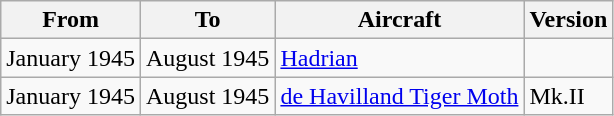<table class="wikitable">
<tr>
<th>From</th>
<th>To</th>
<th>Aircraft</th>
<th>Version</th>
</tr>
<tr>
<td>January 1945</td>
<td>August 1945</td>
<td><a href='#'>Hadrian</a></td>
<td></td>
</tr>
<tr>
<td>January 1945</td>
<td>August 1945</td>
<td><a href='#'>de Havilland Tiger Moth</a></td>
<td>Mk.II</td>
</tr>
</table>
